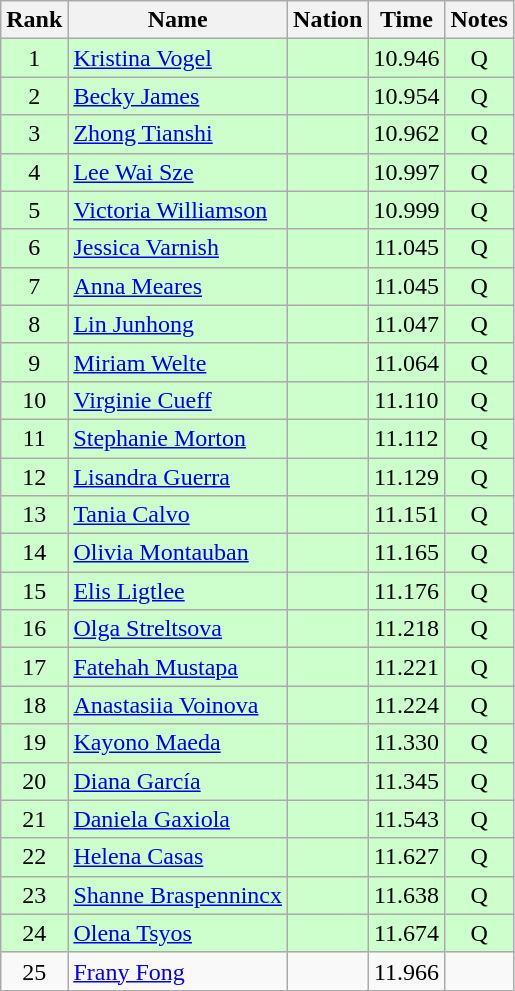<table class="wikitable sortable" style="text-align:center">
<tr>
<th>Rank</th>
<th>Name</th>
<th>Nation</th>
<th>Time</th>
<th>Notes</th>
</tr>
<tr bgcolor=ccffcc>
<td>1</td>
<td align=left><a href='#'>Kristina Vogel</a></td>
<td align=left></td>
<td>10.946</td>
<td>Q</td>
</tr>
<tr bgcolor=ccffcc>
<td>2</td>
<td align=left><a href='#'>Becky James</a></td>
<td align=left></td>
<td>10.954</td>
<td>Q</td>
</tr>
<tr bgcolor=ccffcc>
<td>3</td>
<td align=left><a href='#'>Zhong Tianshi</a></td>
<td align=left></td>
<td>10.962</td>
<td>Q</td>
</tr>
<tr bgcolor=ccffcc>
<td>4</td>
<td align=left><a href='#'>Lee Wai Sze</a></td>
<td align=left></td>
<td>10.997</td>
<td>Q</td>
</tr>
<tr bgcolor=ccffcc>
<td>5</td>
<td align=left><a href='#'>Victoria Williamson</a></td>
<td align=left></td>
<td>10.999</td>
<td>Q</td>
</tr>
<tr bgcolor=ccffcc>
<td>6</td>
<td align=left><a href='#'>Jessica Varnish</a></td>
<td align=left></td>
<td>11.045</td>
<td>Q</td>
</tr>
<tr bgcolor=ccffcc>
<td>7</td>
<td align=left><a href='#'>Anna Meares</a></td>
<td align=left></td>
<td>11.045</td>
<td>Q</td>
</tr>
<tr bgcolor=ccffcc>
<td>8</td>
<td align=left><a href='#'>Lin Junhong</a></td>
<td align=left></td>
<td>11.047</td>
<td>Q</td>
</tr>
<tr bgcolor=ccffcc>
<td>9</td>
<td align=left><a href='#'>Miriam Welte</a></td>
<td align=left></td>
<td>11.064</td>
<td>Q</td>
</tr>
<tr bgcolor=ccffcc>
<td>10</td>
<td align=left><a href='#'>Virginie Cueff</a></td>
<td align=left></td>
<td>11.110</td>
<td>Q</td>
</tr>
<tr bgcolor=ccffcc>
<td>11</td>
<td align=left><a href='#'>Stephanie Morton</a></td>
<td align=left></td>
<td>11.112</td>
<td>Q</td>
</tr>
<tr bgcolor=ccffcc>
<td>12</td>
<td align=left><a href='#'>Lisandra Guerra</a></td>
<td align=left></td>
<td>11.129</td>
<td>Q</td>
</tr>
<tr bgcolor=ccffcc>
<td>13</td>
<td align=left><a href='#'>Tania Calvo</a></td>
<td align=left></td>
<td>11.151</td>
<td>Q</td>
</tr>
<tr bgcolor=ccffcc>
<td>14</td>
<td align=left><a href='#'>Olivia Montauban</a></td>
<td align=left></td>
<td>11.165</td>
<td>Q</td>
</tr>
<tr bgcolor=ccffcc>
<td>15</td>
<td align=left><a href='#'>Elis Ligtlee</a></td>
<td align=left></td>
<td>11.176</td>
<td>Q</td>
</tr>
<tr bgcolor=ccffcc>
<td>16</td>
<td align=left><a href='#'>Olga Streltsova</a></td>
<td align=left></td>
<td>11.218</td>
<td>Q</td>
</tr>
<tr bgcolor=ccffcc>
<td>17</td>
<td align=left><a href='#'>Fatehah Mustapa</a></td>
<td align=left></td>
<td>11.221</td>
<td>Q</td>
</tr>
<tr bgcolor=ccffcc>
<td>18</td>
<td align=left><a href='#'>Anastasiia Voinova</a></td>
<td align=left></td>
<td>11.224</td>
<td>Q</td>
</tr>
<tr bgcolor=ccffcc>
<td>19</td>
<td align=left><a href='#'>Kayono Maeda</a></td>
<td align=left></td>
<td>11.330</td>
<td>Q</td>
</tr>
<tr bgcolor=ccffcc>
<td>20</td>
<td align=left><a href='#'>Diana García</a></td>
<td align=left></td>
<td>11.345</td>
<td>Q</td>
</tr>
<tr bgcolor=ccffcc>
<td>21</td>
<td align=left><a href='#'>Daniela Gaxiola</a></td>
<td align=left></td>
<td>11.543</td>
<td>Q</td>
</tr>
<tr bgcolor=ccffcc>
<td>22</td>
<td align=left><a href='#'>Helena Casas</a></td>
<td align=left></td>
<td>11.627</td>
<td>Q</td>
</tr>
<tr bgcolor=ccffcc>
<td>23</td>
<td align=left><a href='#'>Shanne Braspennincx</a></td>
<td align=left></td>
<td>11.638</td>
<td>Q</td>
</tr>
<tr bgcolor=ccffcc>
<td>24</td>
<td align=left><a href='#'>Olena Tsyos</a></td>
<td align=left></td>
<td>11.674</td>
<td>Q</td>
</tr>
<tr>
<td>25</td>
<td align=left><a href='#'>Frany Fong</a></td>
<td align=left></td>
<td>11.966</td>
<td></td>
</tr>
</table>
